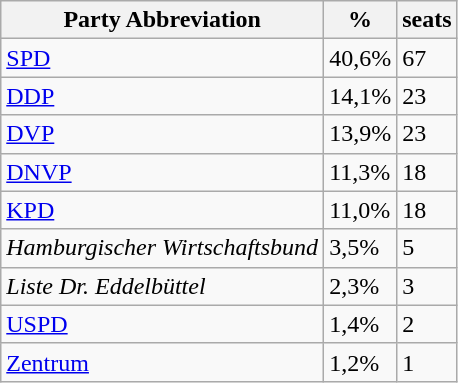<table class="wikitable">
<tr>
<th>Party Abbreviation</th>
<th>%</th>
<th>seats</th>
</tr>
<tr>
<td><a href='#'>SPD</a></td>
<td>40,6%</td>
<td>67</td>
</tr>
<tr>
<td><a href='#'>DDP</a></td>
<td>14,1%</td>
<td>23</td>
</tr>
<tr>
<td><a href='#'>DVP</a></td>
<td>13,9%</td>
<td>23</td>
</tr>
<tr>
<td><a href='#'>DNVP</a></td>
<td>11,3%</td>
<td>18</td>
</tr>
<tr>
<td><a href='#'>KPD</a></td>
<td>11,0%</td>
<td>18</td>
</tr>
<tr>
<td><em>Hamburgischer Wirtschaftsbund</em></td>
<td>3,5%</td>
<td>5</td>
</tr>
<tr>
<td><em>Liste Dr. Eddelbüttel</em></td>
<td>2,3%</td>
<td>3</td>
</tr>
<tr>
<td><a href='#'>USPD</a></td>
<td>1,4%</td>
<td>2</td>
</tr>
<tr>
<td><a href='#'>Zentrum</a></td>
<td>1,2%</td>
<td>1</td>
</tr>
</table>
